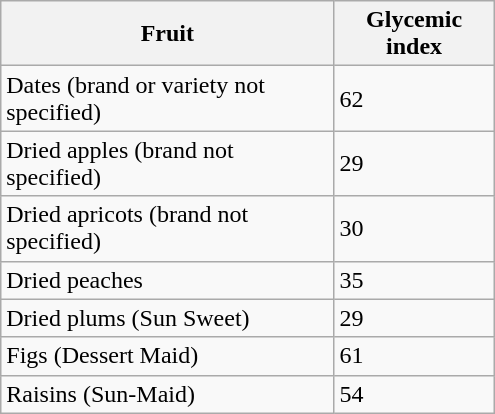<table align="right" class="wikitable" style="width: 330px; float: right; margin: 0 0 1em 1em;">
<tr>
<th>Fruit</th>
<th align=>Glycemic index</th>
</tr>
<tr>
<td>Dates (brand or variety not specified)</td>
<td align=>62</td>
</tr>
<tr>
<td>Dried apples (brand not specified)</td>
<td align=>29</td>
</tr>
<tr>
<td>Dried apricots (brand not specified)</td>
<td align=>30</td>
</tr>
<tr>
<td>Dried peaches</td>
<td align=>35</td>
</tr>
<tr>
<td>Dried plums (Sun Sweet)</td>
<td align=>29</td>
</tr>
<tr>
<td>Figs (Dessert Maid)</td>
<td align=>61</td>
</tr>
<tr>
<td>Raisins (Sun-Maid)</td>
<td align=>54</td>
</tr>
</table>
